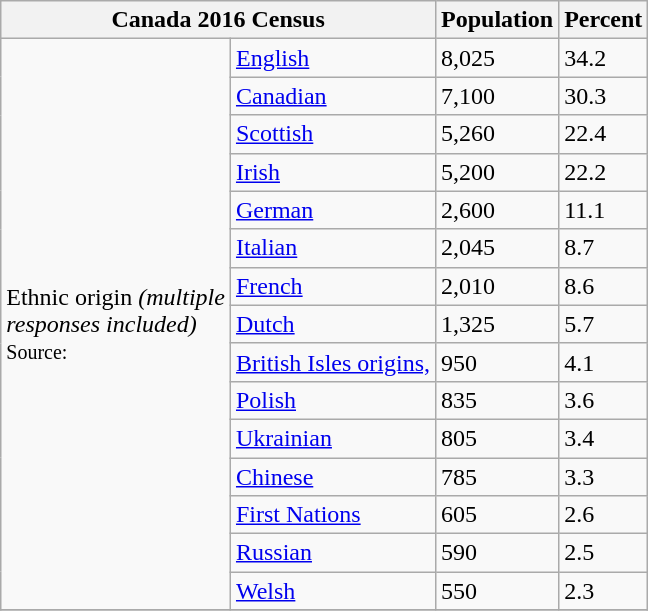<table class="wikitable">
<tr>
<th colspan="2">Canada 2016 Census</th>
<th>Population</th>
<th>Percent</th>
</tr>
<tr>
<td rowspan="15">Ethnic origin <em>(multiple <br>responses included)</em> <br><small>Source: </small></td>
<td><a href='#'>English</a></td>
<td>8,025</td>
<td>34.2</td>
</tr>
<tr>
<td><a href='#'>Canadian</a></td>
<td>7,100</td>
<td>30.3</td>
</tr>
<tr>
<td><a href='#'>Scottish</a></td>
<td>5,260</td>
<td>22.4</td>
</tr>
<tr>
<td><a href='#'>Irish</a></td>
<td>5,200</td>
<td>22.2</td>
</tr>
<tr>
<td><a href='#'>German</a></td>
<td>2,600</td>
<td>11.1</td>
</tr>
<tr>
<td><a href='#'>Italian</a></td>
<td>2,045</td>
<td>8.7</td>
</tr>
<tr>
<td><a href='#'>French</a></td>
<td>2,010</td>
<td>8.6</td>
</tr>
<tr>
<td><a href='#'>Dutch</a></td>
<td>1,325</td>
<td>5.7</td>
</tr>
<tr>
<td><a href='#'>British Isles origins, </a></td>
<td>950</td>
<td>4.1</td>
</tr>
<tr>
<td><a href='#'>Polish</a></td>
<td>835</td>
<td>3.6</td>
</tr>
<tr>
<td><a href='#'>Ukrainian</a></td>
<td>805</td>
<td>3.4</td>
</tr>
<tr>
<td><a href='#'>Chinese</a></td>
<td>785</td>
<td>3.3</td>
</tr>
<tr>
<td><a href='#'>First Nations</a></td>
<td>605</td>
<td>2.6</td>
</tr>
<tr>
<td><a href='#'>Russian</a></td>
<td>590</td>
<td>2.5</td>
</tr>
<tr>
<td><a href='#'>Welsh</a></td>
<td>550</td>
<td>2.3</td>
</tr>
<tr>
</tr>
</table>
